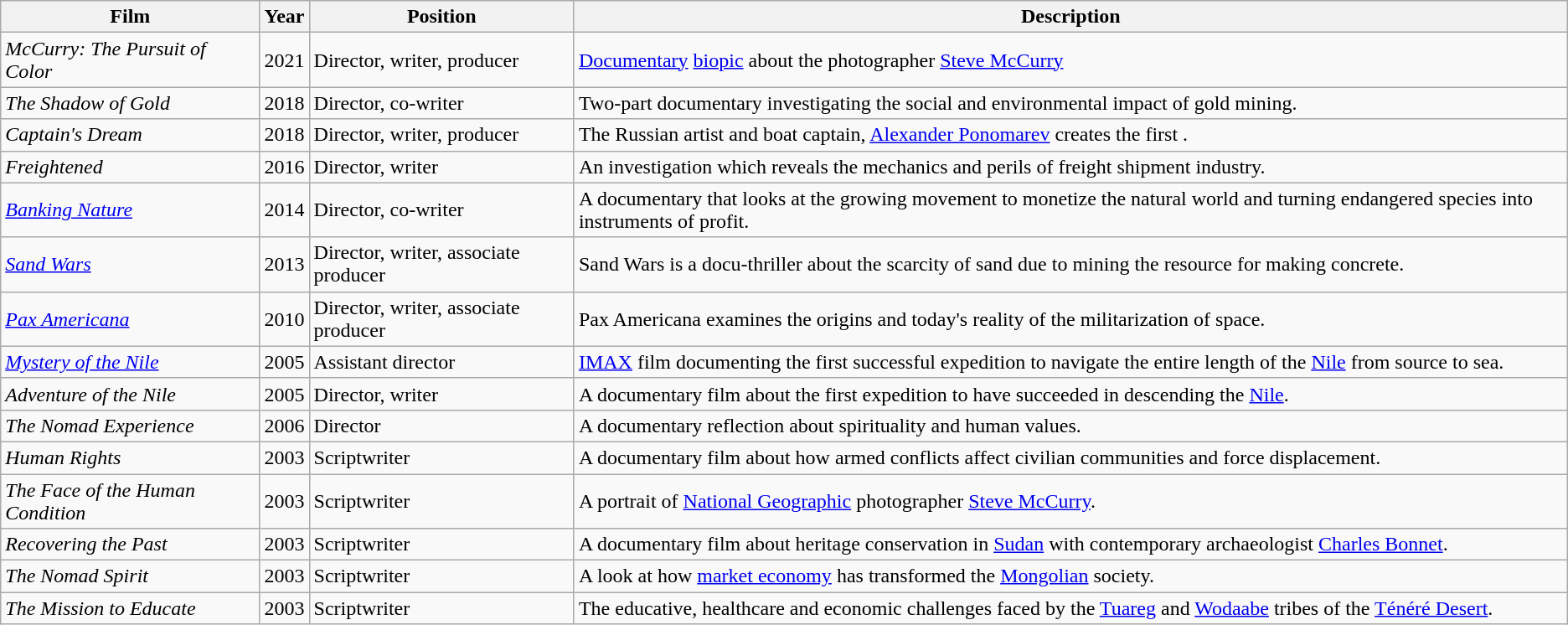<table class="wikitable">
<tr>
<th>Film</th>
<th>Year</th>
<th>Position</th>
<th>Description</th>
</tr>
<tr>
<td><em>McCurry: The Pursuit of Color</em></td>
<td>2021</td>
<td>Director, writer, producer</td>
<td><a href='#'>Documentary</a> <a href='#'>biopic</a> about the photographer <a href='#'>Steve McCurry</a></td>
</tr>
<tr>
<td><em>The Shadow of Gold</em></td>
<td>2018</td>
<td>Director, co-writer</td>
<td>Two-part documentary investigating the social and environmental impact of gold mining.</td>
</tr>
<tr>
<td><em>Captain's Dream</em></td>
<td>2018</td>
<td>Director, writer, producer</td>
<td>The Russian artist and boat captain, <a href='#'>Alexander Ponomarev</a> creates the first .</td>
</tr>
<tr>
<td><em>Freightened</em></td>
<td>2016</td>
<td>Director, writer</td>
<td>An investigation which reveals the mechanics and perils of freight shipment industry.</td>
</tr>
<tr>
<td><em><a href='#'>Banking Nature</a></em></td>
<td>2014</td>
<td>Director, co-writer</td>
<td>A documentary that looks at the growing movement to monetize the natural world and turning endangered species into instruments of profit.</td>
</tr>
<tr>
<td><em><a href='#'>Sand Wars</a></em></td>
<td>2013</td>
<td>Director, writer, associate producer</td>
<td>Sand Wars is a docu-thriller about the scarcity of sand due to mining the resource for making concrete.</td>
</tr>
<tr>
<td><em><a href='#'>Pax Americana</a></em></td>
<td>2010</td>
<td>Director, writer, associate producer</td>
<td>Pax Americana examines the origins and today's reality of the militarization of space.</td>
</tr>
<tr>
<td><em><a href='#'>Mystery of the Nile</a></em></td>
<td>2005</td>
<td>Assistant director</td>
<td><a href='#'>IMAX</a> film documenting the first successful expedition to navigate the entire length of the <a href='#'>Nile</a> from source to sea.</td>
</tr>
<tr>
<td><em>Adventure of the Nile</em></td>
<td>2005</td>
<td>Director, writer</td>
<td>A documentary film about the first expedition to have succeeded in descending the <a href='#'>Nile</a>.</td>
</tr>
<tr>
<td><em>The Nomad Experience</em></td>
<td>2006</td>
<td>Director</td>
<td>A documentary reflection about spirituality and human values.</td>
</tr>
<tr>
<td><em>Human Rights</em></td>
<td>2003</td>
<td>Scriptwriter</td>
<td>A documentary film about how armed conflicts affect civilian communities and force displacement.</td>
</tr>
<tr>
<td><em>The Face of the Human Condition</em></td>
<td>2003</td>
<td>Scriptwriter</td>
<td>A portrait of <a href='#'>National Geographic</a> photographer <a href='#'>Steve McCurry</a>.</td>
</tr>
<tr>
<td><em>Recovering the Past</em></td>
<td>2003</td>
<td>Scriptwriter</td>
<td>A documentary film about heritage conservation in <a href='#'>Sudan</a> with contemporary archaeologist <a href='#'>Charles Bonnet</a>.</td>
</tr>
<tr>
<td><em>The Nomad Spirit</em></td>
<td>2003</td>
<td>Scriptwriter</td>
<td>A look at how <a href='#'>market economy</a> has transformed the <a href='#'>Mongolian</a> society.</td>
</tr>
<tr>
<td><em>The Mission to Educate</em></td>
<td>2003</td>
<td>Scriptwriter</td>
<td>The educative, healthcare and economic challenges faced by the <a href='#'>Tuareg</a> and <a href='#'>Wodaabe</a> tribes of the <a href='#'>Ténéré Desert</a>.</td>
</tr>
</table>
